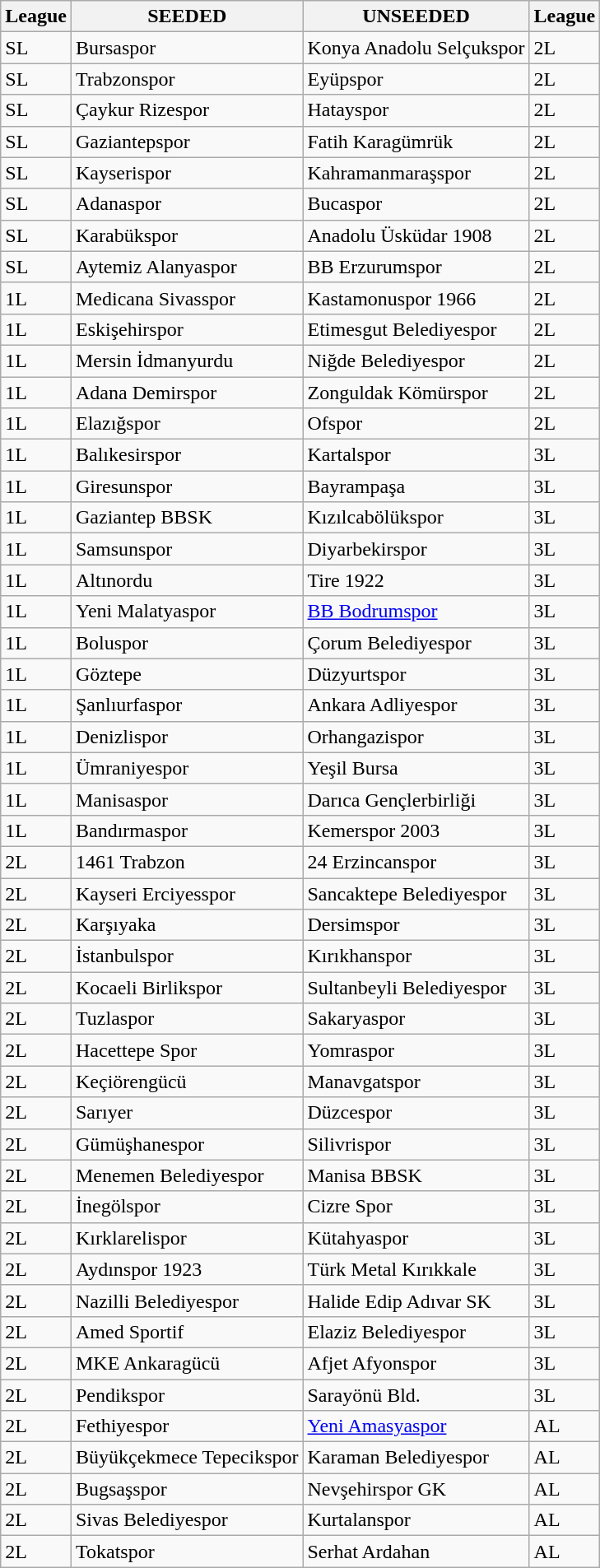<table class="wikitable">
<tr>
<th>League</th>
<th>SEEDED</th>
<th>UNSEEDED</th>
<th>League</th>
</tr>
<tr>
<td>SL</td>
<td>Bursaspor</td>
<td>Konya Anadolu Selçukspor</td>
<td>2L</td>
</tr>
<tr>
<td>SL</td>
<td>Trabzonspor</td>
<td>Eyüpspor</td>
<td>2L</td>
</tr>
<tr>
<td>SL</td>
<td>Çaykur Rizespor</td>
<td>Hatayspor</td>
<td>2L</td>
</tr>
<tr>
<td>SL</td>
<td>Gaziantepspor</td>
<td>Fatih Karagümrük</td>
<td>2L</td>
</tr>
<tr>
<td>SL</td>
<td>Kayserispor</td>
<td>Kahramanmaraşspor</td>
<td>2L</td>
</tr>
<tr>
<td>SL</td>
<td>Adanaspor</td>
<td>Bucaspor</td>
<td>2L</td>
</tr>
<tr>
<td>SL</td>
<td>Karabükspor</td>
<td>Anadolu Üsküdar 1908</td>
<td>2L</td>
</tr>
<tr>
<td>SL</td>
<td>Aytemiz  Alanyaspor</td>
<td>BB Erzurumspor</td>
<td>2L</td>
</tr>
<tr>
<td>1L</td>
<td>Medicana Sivasspor</td>
<td>Kastamonuspor 1966</td>
<td>2L</td>
</tr>
<tr>
<td>1L</td>
<td>Eskişehirspor</td>
<td>Etimesgut Belediyespor</td>
<td>2L</td>
</tr>
<tr>
<td>1L</td>
<td>Mersin İdmanyurdu</td>
<td>Niğde Belediyespor</td>
<td>2L</td>
</tr>
<tr>
<td>1L</td>
<td>Adana Demirspor</td>
<td>Zonguldak Kömürspor</td>
<td>2L</td>
</tr>
<tr>
<td>1L</td>
<td>Elazığspor</td>
<td>Ofspor</td>
<td>2L</td>
</tr>
<tr>
<td>1L</td>
<td>Balıkesirspor</td>
<td>Kartalspor</td>
<td>3L</td>
</tr>
<tr>
<td>1L</td>
<td>Giresunspor</td>
<td>Bayrampaşa</td>
<td>3L</td>
</tr>
<tr>
<td>1L</td>
<td>Gaziantep BBSK</td>
<td>Kızılcabölükspor</td>
<td>3L</td>
</tr>
<tr>
<td>1L</td>
<td>Samsunspor</td>
<td>Diyarbekirspor</td>
<td>3L</td>
</tr>
<tr>
<td>1L</td>
<td>Altınordu</td>
<td>Tire 1922</td>
<td>3L</td>
</tr>
<tr>
<td>1L</td>
<td>Yeni Malatyaspor</td>
<td><a href='#'>BB Bodrumspor</a></td>
<td>3L</td>
</tr>
<tr>
<td>1L</td>
<td>Boluspor</td>
<td>Çorum Belediyespor</td>
<td>3L</td>
</tr>
<tr>
<td>1L</td>
<td>Göztepe</td>
<td>Düzyurtspor</td>
<td>3L</td>
</tr>
<tr>
<td>1L</td>
<td>Şanlıurfaspor</td>
<td>Ankara Adliyespor</td>
<td>3L</td>
</tr>
<tr>
<td>1L</td>
<td>Denizlispor</td>
<td>Orhangazispor</td>
<td>3L</td>
</tr>
<tr>
<td>1L</td>
<td>Ümraniyespor</td>
<td>Yeşil Bursa</td>
<td>3L</td>
</tr>
<tr>
<td>1L</td>
<td>Manisaspor</td>
<td>Darıca Gençlerbirliği</td>
<td>3L</td>
</tr>
<tr>
<td>1L</td>
<td>Bandırmaspor</td>
<td>Kemerspor 2003</td>
<td>3L</td>
</tr>
<tr>
<td>2L</td>
<td>1461 Trabzon</td>
<td>24 Erzincanspor</td>
<td>3L</td>
</tr>
<tr>
<td>2L</td>
<td>Kayseri Erciyesspor</td>
<td>Sancaktepe  Belediyespor</td>
<td>3L</td>
</tr>
<tr>
<td>2L</td>
<td>Karşıyaka</td>
<td>Dersimspor</td>
<td>3L</td>
</tr>
<tr>
<td>2L</td>
<td>İstanbulspor</td>
<td>Kırıkhanspor</td>
<td>3L</td>
</tr>
<tr>
<td>2L</td>
<td>Kocaeli Birlikspor</td>
<td>Sultanbeyli Belediyespor</td>
<td>3L</td>
</tr>
<tr>
<td>2L</td>
<td>Tuzlaspor</td>
<td>Sakaryaspor</td>
<td>3L</td>
</tr>
<tr>
<td>2L</td>
<td>Hacettepe Spor</td>
<td>Yomraspor</td>
<td>3L</td>
</tr>
<tr>
<td>2L</td>
<td>Keçiörengücü</td>
<td>Manavgatspor</td>
<td>3L</td>
</tr>
<tr>
<td>2L</td>
<td>Sarıyer</td>
<td>Düzcespor</td>
<td>3L</td>
</tr>
<tr>
<td>2L</td>
<td>Gümüşhanespor</td>
<td>Silivrispor</td>
<td>3L</td>
</tr>
<tr>
<td>2L</td>
<td>Menemen Belediyespor</td>
<td>Manisa BBSK</td>
<td>3L</td>
</tr>
<tr>
<td>2L</td>
<td>İnegölspor</td>
<td>Cizre Spor</td>
<td>3L</td>
</tr>
<tr>
<td>2L</td>
<td>Kırklarelispor</td>
<td>Kütahyaspor</td>
<td>3L</td>
</tr>
<tr>
<td>2L</td>
<td>Aydınspor 1923</td>
<td>Türk Metal Kırıkkale</td>
<td>3L</td>
</tr>
<tr>
<td>2L</td>
<td>Nazilli Belediyespor</td>
<td>Halide Edip Adıvar SK</td>
<td>3L</td>
</tr>
<tr>
<td>2L</td>
<td>Amed Sportif</td>
<td>Elaziz Belediyespor</td>
<td>3L</td>
</tr>
<tr>
<td>2L</td>
<td>MKE Ankaragücü</td>
<td>Afjet  Afyonspor</td>
<td>3L</td>
</tr>
<tr>
<td>2L</td>
<td>Pendikspor</td>
<td>Sarayönü  Bld.</td>
<td>3L</td>
</tr>
<tr>
<td>2L</td>
<td>Fethiyespor</td>
<td><a href='#'>Yeni Amasyaspor</a></td>
<td>AL</td>
</tr>
<tr>
<td>2L</td>
<td>Büyükçekmece Tepecikspor</td>
<td>Karaman Belediyespor</td>
<td>AL</td>
</tr>
<tr>
<td>2L</td>
<td>Bugsaşspor</td>
<td>Nevşehirspor GK</td>
<td>AL</td>
</tr>
<tr>
<td>2L</td>
<td>Sivas Belediyespor</td>
<td>Kurtalanspor</td>
<td>AL</td>
</tr>
<tr>
<td>2L</td>
<td>Tokatspor</td>
<td>Serhat Ardahan</td>
<td>AL</td>
</tr>
</table>
